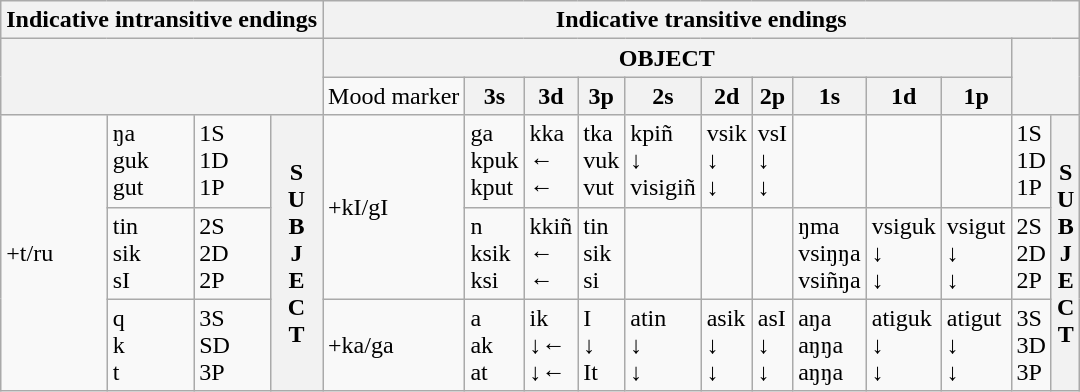<table class="wikitable">
<tr>
<th colspan="4">Indicative intransitive endings</th>
<th colspan="12">Indicative transitive endings</th>
</tr>
<tr>
<th colspan="4" rowspan="2"></th>
<th colspan="10">OBJECT</th>
<th colspan="2" rowspan="2"></th>
</tr>
<tr>
<td>Mood marker</td>
<th>3s</th>
<th>3d</th>
<th>3p</th>
<th>2s</th>
<th>2d</th>
<th>2p</th>
<th>1s</th>
<th>1d</th>
<th>1p</th>
</tr>
<tr>
<td rowspan="3">+t/ru</td>
<td>ŋa<br>guk<br>gut</td>
<td>1S<br>1D<br>1P</td>
<th rowspan="3">S<br>U<br>B<br>J<br>E<br>C<br>T</th>
<td rowspan="2">+kI/gI</td>
<td>ga<br>kpuk<br>kput</td>
<td>kka<br>←<br>←</td>
<td>tka<br>vuk<br>vut</td>
<td>kpiñ<br>↓<br>visigiñ</td>
<td>vsik<br>↓<br>↓</td>
<td>vsI<br>↓<br>↓</td>
<td></td>
<td></td>
<td></td>
<td>1S<br>1D<br>1P</td>
<th rowspan="3">S<br>U<br>B<br>J<br>E<br>C<br>T</th>
</tr>
<tr>
<td>tin<br>sik<br>sI</td>
<td>2S<br>2D<br>2P</td>
<td>n<br>ksik<br>ksi</td>
<td>kkiñ<br>←<br>←</td>
<td>tin<br>sik<br>si</td>
<td></td>
<td></td>
<td></td>
<td>ŋma<br>vsiŋŋa<br>vsiñŋa</td>
<td>vsiguk<br>↓<br>↓</td>
<td>vsigut<br>↓<br>↓</td>
<td>2S<br>2D<br>2P</td>
</tr>
<tr>
<td>q<br>k<br>t</td>
<td>3S<br>SD<br>3P</td>
<td>+ka/ga</td>
<td>a<br>ak<br>at</td>
<td>ik<br>↓←<br>↓←</td>
<td>I<br>↓<br>It</td>
<td>atin<br>↓<br>↓</td>
<td>asik<br>↓<br>↓</td>
<td>asI<br>↓<br>↓</td>
<td>aŋa<br>aŋŋa<br>aŋŋa</td>
<td>atiguk<br>↓<br>↓</td>
<td>atigut<br>↓<br>↓</td>
<td>3S<br>3D<br>3P</td>
</tr>
</table>
